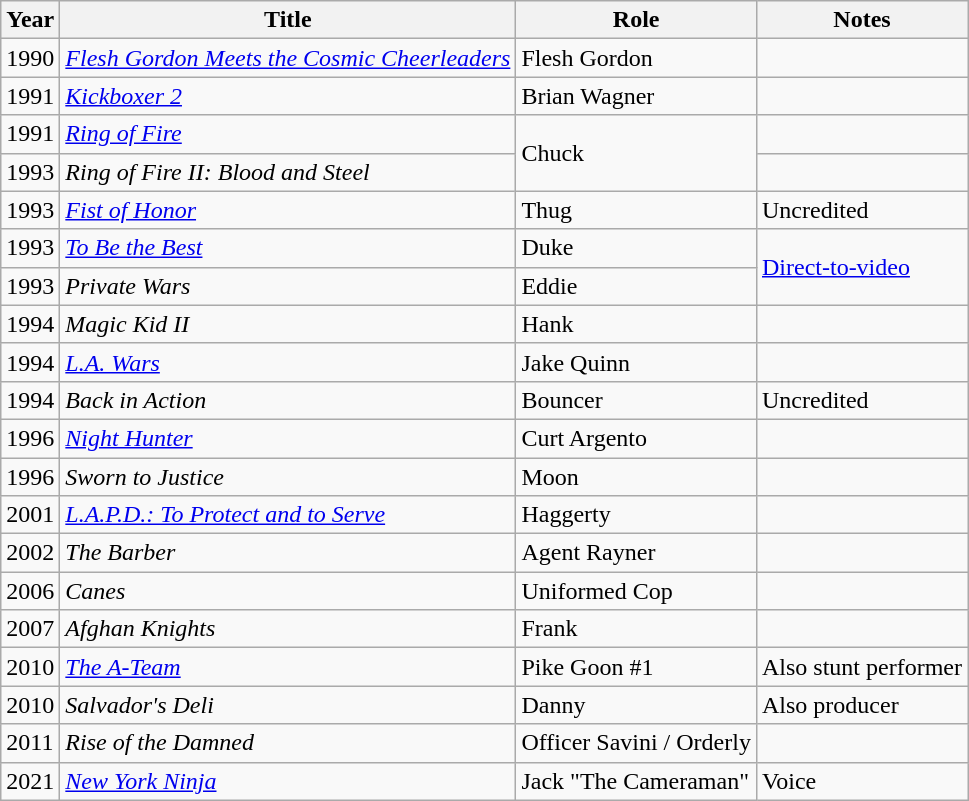<table class="wikitable sortable">
<tr>
<th>Year</th>
<th>Title</th>
<th>Role</th>
<th>Notes</th>
</tr>
<tr>
<td>1990</td>
<td><em><a href='#'>Flesh Gordon Meets the Cosmic Cheerleaders</a></em></td>
<td>Flesh Gordon</td>
<td></td>
</tr>
<tr>
<td>1991</td>
<td><em><a href='#'>Kickboxer 2</a></em></td>
<td>Brian Wagner</td>
<td></td>
</tr>
<tr>
<td>1991</td>
<td><em><a href='#'>Ring of Fire</a></em></td>
<td rowspan="2">Chuck</td>
<td></td>
</tr>
<tr>
<td>1993</td>
<td><em>Ring of Fire II: Blood and Steel</em></td>
<td></td>
</tr>
<tr>
<td>1993</td>
<td><em><a href='#'>Fist of Honor</a></em></td>
<td>Thug</td>
<td>Uncredited</td>
</tr>
<tr>
<td>1993</td>
<td><em><a href='#'>To Be the Best</a></em></td>
<td>Duke</td>
<td rowspan="2"><a href='#'>Direct-to-video</a></td>
</tr>
<tr>
<td>1993</td>
<td><em>Private Wars</em></td>
<td>Eddie</td>
</tr>
<tr>
<td>1994</td>
<td><em>Magic Kid II</em></td>
<td>Hank</td>
<td></td>
</tr>
<tr>
<td>1994</td>
<td><em><a href='#'>L.A. Wars</a></em></td>
<td>Jake Quinn</td>
<td></td>
</tr>
<tr>
<td>1994</td>
<td><em>Back in Action</em></td>
<td>Bouncer</td>
<td>Uncredited</td>
</tr>
<tr>
<td>1996</td>
<td><a href='#'><em>Night Hunter</em></a></td>
<td>Curt Argento</td>
<td></td>
</tr>
<tr>
<td>1996</td>
<td><em>Sworn to Justice</em></td>
<td>Moon</td>
<td></td>
</tr>
<tr>
<td>2001</td>
<td><em><a href='#'>L.A.P.D.: To Protect and to Serve</a></em></td>
<td>Haggerty</td>
<td></td>
</tr>
<tr>
<td>2002</td>
<td><em>The Barber</em></td>
<td>Agent Rayner</td>
<td></td>
</tr>
<tr>
<td>2006</td>
<td><em>Canes</em></td>
<td>Uniformed Cop</td>
<td></td>
</tr>
<tr>
<td>2007</td>
<td><em>Afghan Knights</em></td>
<td>Frank</td>
<td></td>
</tr>
<tr>
<td>2010</td>
<td><a href='#'><em>The A-Team</em></a></td>
<td>Pike Goon #1</td>
<td>Also stunt performer</td>
</tr>
<tr>
<td>2010</td>
<td><em>Salvador's Deli</em></td>
<td>Danny</td>
<td>Also producer</td>
</tr>
<tr>
<td>2011</td>
<td><em>Rise of the Damned</em></td>
<td>Officer Savini / Orderly</td>
<td></td>
</tr>
<tr>
<td>2021</td>
<td><em><a href='#'>New York Ninja</a></em></td>
<td>Jack "The Cameraman"</td>
<td>Voice</td>
</tr>
</table>
